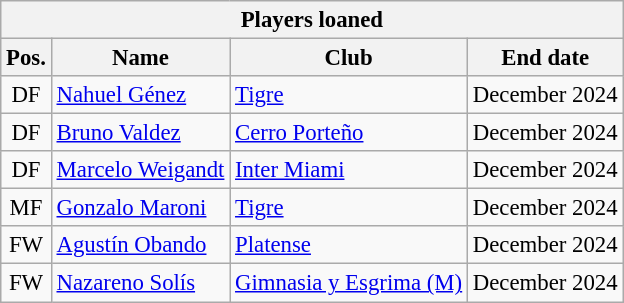<table class="wikitable" style="font-size:95%;">
<tr>
<th colspan="6">Players loaned</th>
</tr>
<tr>
<th>Pos.</th>
<th>Name</th>
<th>Club</th>
<th>End date</th>
</tr>
<tr>
<td align="center">DF</td>
<td> <a href='#'>Nahuel Génez</a></td>
<td> <a href='#'>Tigre</a></td>
<td>December 2024</td>
</tr>
<tr>
<td align="center">DF</td>
<td> <a href='#'>Bruno Valdez</a></td>
<td> <a href='#'>Cerro Porteño</a></td>
<td>December 2024</td>
</tr>
<tr>
<td align="center">DF</td>
<td> <a href='#'>Marcelo Weigandt</a></td>
<td> <a href='#'>Inter Miami</a></td>
<td>December 2024</td>
</tr>
<tr>
<td align="center">MF</td>
<td> <a href='#'>Gonzalo Maroni</a></td>
<td> <a href='#'>Tigre</a></td>
<td>December 2024</td>
</tr>
<tr>
<td align="center">FW</td>
<td> <a href='#'>Agustín Obando</a></td>
<td> <a href='#'>Platense</a></td>
<td>December 2024</td>
</tr>
<tr>
<td align="center">FW</td>
<td> <a href='#'>Nazareno Solís</a></td>
<td> <a href='#'>Gimnasia y Esgrima (M)</a></td>
<td>December 2024</td>
</tr>
</table>
